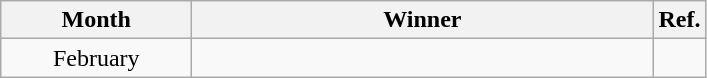<table class="wikitable" border="1">
<tr>
<th width=120px>Month</th>
<th width=300px>Winner</th>
<th>Ref.</th>
</tr>
<tr>
<td align=center>February</td>
<td></td>
<td align=center></td>
</tr>
</table>
